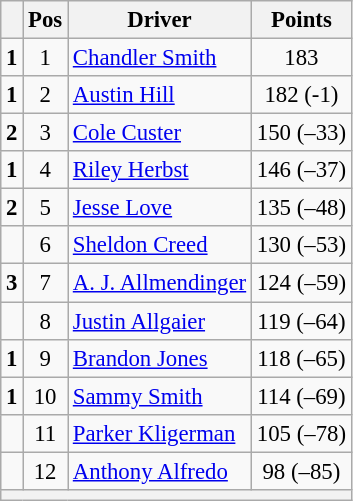<table class="wikitable" style="font-size: 95%;">
<tr>
<th></th>
<th>Pos</th>
<th>Driver</th>
<th>Points</th>
</tr>
<tr>
<td align="left"> <strong>1</strong></td>
<td style="text-align:center;">1</td>
<td><a href='#'>Chandler Smith</a></td>
<td style="text-align:center;">183</td>
</tr>
<tr>
<td align="left"> <strong>1</strong></td>
<td style="text-align:center;">2</td>
<td><a href='#'>Austin Hill</a></td>
<td style="text-align:center;">182 (-1)</td>
</tr>
<tr>
<td align="left"> <strong>2</strong></td>
<td style="text-align:center;">3</td>
<td><a href='#'>Cole Custer</a></td>
<td style="text-align:center;">150 (–33)</td>
</tr>
<tr>
<td align="left"> <strong>1</strong></td>
<td style="text-align:center;">4</td>
<td><a href='#'>Riley Herbst</a></td>
<td style="text-align:center;">146 (–37)</td>
</tr>
<tr>
<td align="left"> <strong>2</strong></td>
<td style="text-align:center;">5</td>
<td><a href='#'>Jesse Love</a></td>
<td style="text-align:center;">135 (–48)</td>
</tr>
<tr>
<td align="left"></td>
<td style="text-align:center;">6</td>
<td><a href='#'>Sheldon Creed</a></td>
<td style="text-align:center;">130 (–53)</td>
</tr>
<tr>
<td align="left"> <strong>3</strong></td>
<td style="text-align:center;">7</td>
<td><a href='#'>A. J. Allmendinger</a></td>
<td style="text-align:center;">124 (–59)</td>
</tr>
<tr>
<td align="left"></td>
<td style="text-align:center;">8</td>
<td><a href='#'>Justin Allgaier</a></td>
<td style="text-align:center;">119 (–64)</td>
</tr>
<tr>
<td align="left"> <strong>1</strong></td>
<td style="text-align:center;">9</td>
<td><a href='#'>Brandon Jones</a></td>
<td style="text-align:center;">118 (–65)</td>
</tr>
<tr>
<td align="left"> <strong>1</strong></td>
<td style="text-align:center;">10</td>
<td><a href='#'>Sammy Smith</a></td>
<td style="text-align:center;">114 (–69)</td>
</tr>
<tr>
<td align="left"></td>
<td style="text-align:center;">11</td>
<td><a href='#'>Parker Kligerman</a></td>
<td style="text-align:center;">105 (–78)</td>
</tr>
<tr>
<td align="left"></td>
<td style="text-align:center;">12</td>
<td><a href='#'>Anthony Alfredo</a></td>
<td style="text-align:center;">98 (–85)</td>
</tr>
<tr class="sortbottom">
<th colspan="9"></th>
</tr>
</table>
